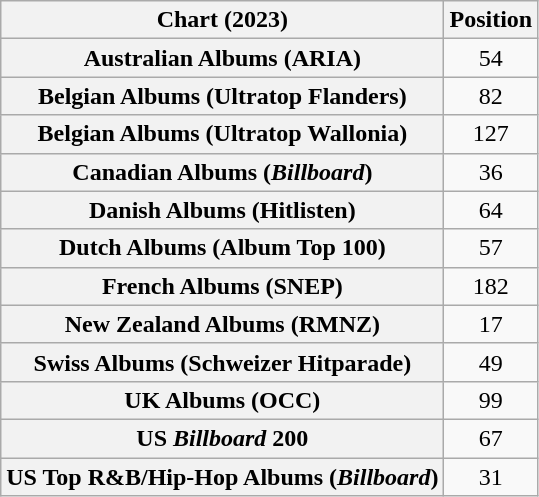<table class="wikitable sortable plainrowheaders" style="text-align:center">
<tr>
<th scope="col">Chart (2023)</th>
<th scope="col">Position</th>
</tr>
<tr>
<th scope="row">Australian Albums (ARIA)</th>
<td>54</td>
</tr>
<tr>
<th scope="row">Belgian Albums (Ultratop Flanders)</th>
<td>82</td>
</tr>
<tr>
<th scope="row">Belgian Albums (Ultratop Wallonia)</th>
<td>127</td>
</tr>
<tr>
<th scope="row">Canadian Albums (<em>Billboard</em>)</th>
<td>36</td>
</tr>
<tr>
<th scope="row">Danish Albums (Hitlisten)</th>
<td>64</td>
</tr>
<tr>
<th scope="row">Dutch Albums (Album Top 100)</th>
<td>57</td>
</tr>
<tr>
<th scope="row">French Albums (SNEP)</th>
<td>182</td>
</tr>
<tr>
<th scope="row">New Zealand Albums (RMNZ)</th>
<td>17</td>
</tr>
<tr>
<th scope="row">Swiss Albums (Schweizer Hitparade)</th>
<td>49</td>
</tr>
<tr>
<th scope="row">UK Albums (OCC)</th>
<td>99</td>
</tr>
<tr>
<th scope="row">US <em>Billboard</em> 200</th>
<td>67</td>
</tr>
<tr>
<th scope="row">US Top R&B/Hip-Hop Albums (<em>Billboard</em>)</th>
<td>31</td>
</tr>
</table>
